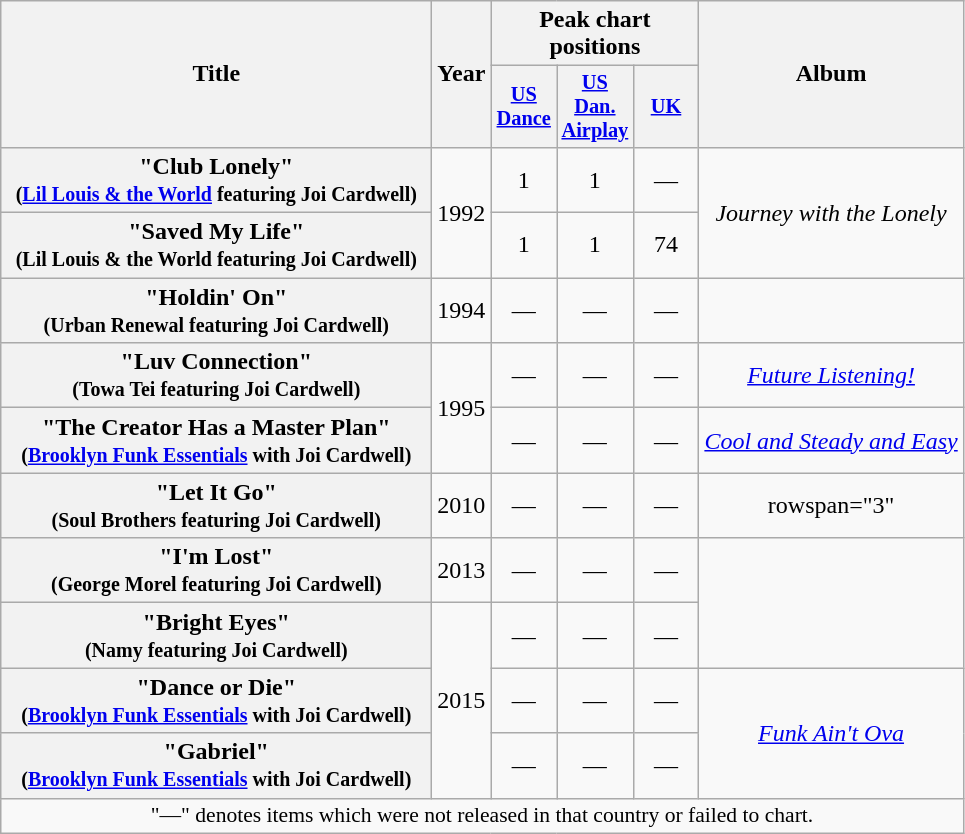<table class="wikitable plainrowheaders" style="text-align: center;" border="1">
<tr>
<th scope="col" rowspan="2" style="width:17.5em;">Title</th>
<th scope="col" rowspan="2" style="width:1em;">Year</th>
<th scope="col" colspan="3">Peak chart positions</th>
<th scope="col" rowspan="2">Album</th>
</tr>
<tr>
<th scope="col" style="width:2.75em;font-size:85%;"><a href='#'>US<br>Dance</a> <br></th>
<th scope="col" style="width:2.75em;font-size:85%;"><a href='#'>US<br>Dan. Airplay</a> <br></th>
<th scope="col" style="width:2.75em;font-size:85%;"><a href='#'>UK</a> <br></th>
</tr>
<tr>
<th scope="row">"Club Lonely"<br> <small>(<a href='#'>Lil Louis & the World</a> featuring Joi Cardwell)</small></th>
<td rowspan="2">1992</td>
<td>1</td>
<td>1</td>
<td>—</td>
<td rowspan="2"><em>Journey with the Lonely</em></td>
</tr>
<tr>
<th scope="row">"Saved My Life"<br> <small>(Lil Louis & the World featuring Joi Cardwell)</small></th>
<td>1</td>
<td>1</td>
<td>74</td>
</tr>
<tr>
<th scope="row">"Holdin' On"<br> <small>(Urban Renewal featuring Joi Cardwell)</small></th>
<td>1994</td>
<td>—</td>
<td>—</td>
<td>—</td>
<td></td>
</tr>
<tr>
<th scope="row">"Luv Connection"<br> <small>(Towa Tei featuring Joi Cardwell)</small></th>
<td rowspan="2">1995</td>
<td>—</td>
<td>—</td>
<td>—</td>
<td><em><a href='#'>Future Listening!</a></em></td>
</tr>
<tr>
<th scope="row">"The Creator Has a Master Plan"<br> <small>(<a href='#'>Brooklyn Funk Essentials</a> with Joi Cardwell)</small></th>
<td>—</td>
<td>—</td>
<td>—</td>
<td><em><a href='#'>Cool and Steady and Easy</a></em></td>
</tr>
<tr>
<th scope="row">"Let It Go"<br> <small>(Soul Brothers featuring Joi Cardwell)</small></th>
<td>2010</td>
<td>—</td>
<td>—</td>
<td>—</td>
<td>rowspan="3" </td>
</tr>
<tr>
<th scope="row">"I'm Lost"<br> <small>(George Morel featuring Joi Cardwell)</small></th>
<td>2013</td>
<td>—</td>
<td>—</td>
<td>—</td>
</tr>
<tr>
<th scope="row">"Bright Eyes"<br> <small>(Namy featuring Joi Cardwell)</small></th>
<td rowspan="3">2015</td>
<td>—</td>
<td>—</td>
<td>—</td>
</tr>
<tr>
<th scope="row">"Dance or Die"<br> <small>(<a href='#'>Brooklyn Funk Essentials</a> with Joi Cardwell)</small></th>
<td>—</td>
<td>—</td>
<td>—</td>
<td rowspan="2"><em><a href='#'>Funk Ain't Ova</a></em></td>
</tr>
<tr>
<th scope="row">"Gabriel"<br> <small>(<a href='#'>Brooklyn Funk Essentials</a> with Joi Cardwell)</small></th>
<td>—</td>
<td>—</td>
<td>—</td>
</tr>
<tr>
<td colspan="6" align="center" style="font-size:90%;">"—" denotes items which were not released in that country or failed to chart.</td>
</tr>
</table>
